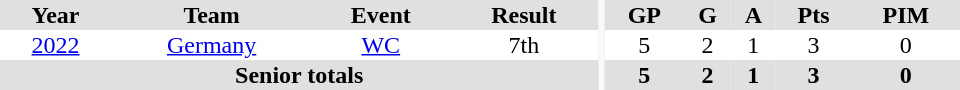<table border="0" cellpadding="1" cellspacing="0" ID="Table3" style="text-align:center; width:40em;">
<tr style="background:#e0e0e0;">
<th>Year</th>
<th>Team</th>
<th>Event</th>
<th>Result</th>
<th rowspan="99" style="background:#f9f9f9;"></th>
<th>GP</th>
<th>G</th>
<th>A</th>
<th>Pts</th>
<th>PIM</th>
</tr>
<tr>
<td><a href='#'>2022</a></td>
<td><a href='#'>Germany</a></td>
<td><a href='#'>WC</a></td>
<td>7th</td>
<td>5</td>
<td>2</td>
<td>1</td>
<td>3</td>
<td>0</td>
</tr>
<tr style="background:#e0e0e0; font-weight:bold;">
<td colspan="4">Senior totals</td>
<td>5</td>
<td>2</td>
<td>1</td>
<td>3</td>
<td>0</td>
</tr>
</table>
